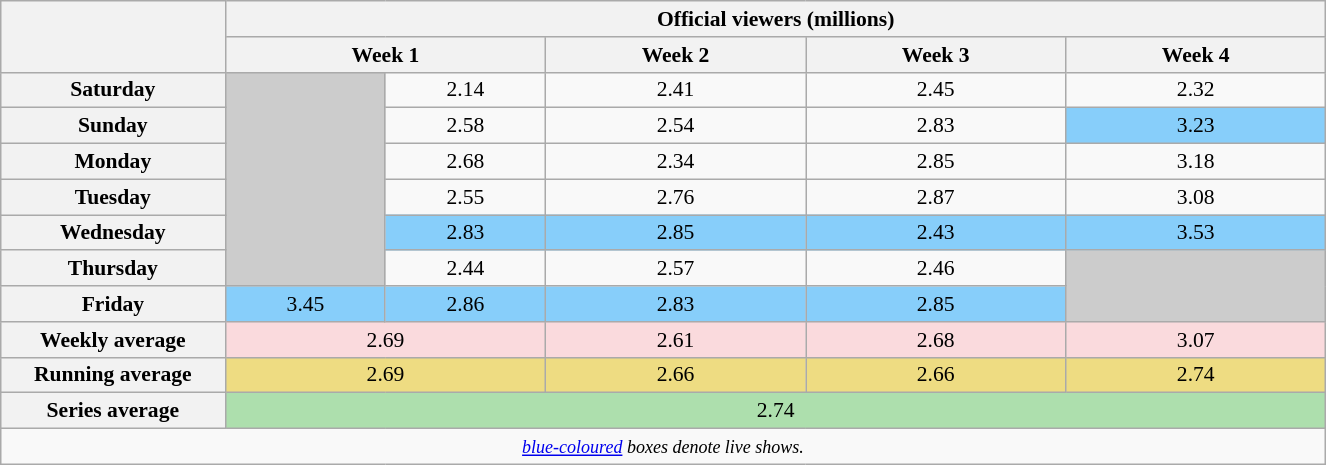<table class="wikitable" style="font-size:90%; text-align:center; width: 70%; margin-left: auto; margin-right: auto;">
<tr>
<th scope="col" rowspan="2" style="width:17%;"></th>
<th scope=col colspan=5>Official viewers (millions)</th>
</tr>
<tr>
<th colspan=2>Week 1</th>
<th>Week 2</th>
<th>Week 3</th>
<th>Week 4</th>
</tr>
<tr>
<th>Saturday</th>
<td style="background:#ccc;" rowspan="6"></td>
<td>2.14</td>
<td>2.41</td>
<td>2.45</td>
<td>2.32</td>
</tr>
<tr>
<th>Sunday</th>
<td>2.58</td>
<td>2.54</td>
<td>2.83</td>
<td style="background:#87CEFA;">3.23</td>
</tr>
<tr>
<th>Monday</th>
<td>2.68</td>
<td>2.34</td>
<td>2.85</td>
<td>3.18</td>
</tr>
<tr>
<th>Tuesday</th>
<td>2.55</td>
<td>2.76</td>
<td>2.87</td>
<td>3.08</td>
</tr>
<tr>
<th>Wednesday</th>
<td style="background:#87CEFA;">2.83</td>
<td style="background:#87CEFA;">2.85</td>
<td style="background:#87CEFA;">2.43</td>
<td style="background:#87CEFA;">3.53</td>
</tr>
<tr>
<th>Thursday</th>
<td>2.44</td>
<td>2.57</td>
<td>2.46</td>
<td style="background:#ccc;" rowspan="2"></td>
</tr>
<tr>
<th>Friday</th>
<td style="background:#87CEFA;">3.45</td>
<td style="background:#87CEFA;">2.86</td>
<td style="background:#87CEFA;">2.83</td>
<td style="background:#87CEFA;">2.85</td>
</tr>
<tr style="background:#FADADD;" |>
<th>Weekly average</th>
<td colspan=2>2.69</td>
<td>2.61</td>
<td>2.68</td>
<td>3.07</td>
</tr>
<tr style="background:#EEDC82;" |>
<th>Running average</th>
<td colspan=2>2.69</td>
<td>2.66</td>
<td>2.66</td>
<td>2.74</td>
</tr>
<tr style="background:#ADDFAD;" |>
<th>Series average</th>
<td colspan="5">2.74</td>
</tr>
<tr>
<td colspan=6><small><em><a href='#'>blue-coloured</a> boxes denote live shows.</em></small></td>
</tr>
</table>
